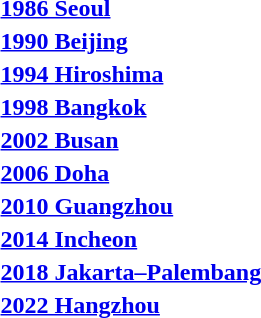<table>
<tr>
<th rowspan=2 style="text-align:left;"> <a href='#'>1986 Seoul</a></th>
<td rowspan=2></td>
<td rowspan=2></td>
<td></td>
</tr>
<tr>
<td></td>
</tr>
<tr>
<th rowspan=2 style="text-align:left;"> <a href='#'>1990 Beijing</a></th>
<td rowspan=2></td>
<td rowspan=2></td>
<td></td>
</tr>
<tr>
<td></td>
</tr>
<tr>
<th rowspan=2 style="text-align:left;"> <a href='#'>1994 Hiroshima</a></th>
<td rowspan=2></td>
<td rowspan=2></td>
<td></td>
</tr>
<tr>
<td></td>
</tr>
<tr>
<th rowspan=2 style="text-align:left;"> <a href='#'>1998 Bangkok</a></th>
<td rowspan=2></td>
<td rowspan=2></td>
<td></td>
</tr>
<tr>
<td></td>
</tr>
<tr>
<th rowspan=2 style="text-align:left;"> <a href='#'>2002 Busan</a></th>
<td rowspan=2></td>
<td rowspan=2></td>
<td></td>
</tr>
<tr>
<td></td>
</tr>
<tr>
<th rowspan=2 style="text-align:left;"> <a href='#'>2006 Doha</a></th>
<td rowspan=2></td>
<td rowspan=2></td>
<td></td>
</tr>
<tr>
<td></td>
</tr>
<tr>
<th rowspan=2 style="text-align:left;"> <a href='#'>2010 Guangzhou</a></th>
<td rowspan=2></td>
<td rowspan=2></td>
<td></td>
</tr>
<tr>
<td></td>
</tr>
<tr>
<th rowspan=2 style="text-align:left;"> <a href='#'>2014 Incheon</a></th>
<td rowspan=2></td>
<td rowspan=2></td>
<td></td>
</tr>
<tr>
<td></td>
</tr>
<tr>
<th rowspan=2 style="text-align:left;"> <a href='#'>2018 Jakarta–Palembang</a></th>
<td rowspan=2></td>
<td rowspan=2></td>
<td></td>
</tr>
<tr>
<td></td>
</tr>
<tr>
<th rowspan=2 style="text-align:left;"> <a href='#'>2022 Hangzhou</a></th>
<td rowspan=2></td>
<td rowspan=2></td>
<td></td>
</tr>
<tr>
<td></td>
</tr>
</table>
